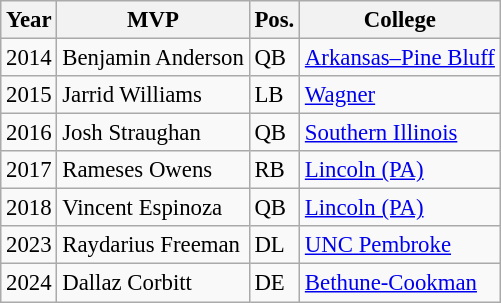<table class="wikitable" style="font-size: 95%;">
<tr>
<th>Year</th>
<th>MVP</th>
<th>Pos.</th>
<th>College</th>
</tr>
<tr>
<td>2014</td>
<td>Benjamin Anderson</td>
<td>QB</td>
<td><a href='#'>Arkansas–Pine Bluff</a></td>
</tr>
<tr>
<td>2015</td>
<td>Jarrid Williams</td>
<td>LB</td>
<td><a href='#'>Wagner</a></td>
</tr>
<tr>
<td>2016</td>
<td>Josh Straughan</td>
<td>QB</td>
<td><a href='#'>Southern Illinois</a></td>
</tr>
<tr>
<td>2017</td>
<td>Rameses Owens</td>
<td>RB</td>
<td><a href='#'>Lincoln (PA)</a></td>
</tr>
<tr>
<td>2018</td>
<td>Vincent Espinoza</td>
<td>QB</td>
<td><a href='#'>Lincoln (PA)</a></td>
</tr>
<tr>
<td>2023</td>
<td>Raydarius	Freeman</td>
<td>DL</td>
<td><a href='#'>UNC Pembroke</a></td>
</tr>
<tr>
<td>2024</td>
<td>Dallaz Corbitt</td>
<td>DE</td>
<td><a href='#'>Bethune-Cookman</a></td>
</tr>
</table>
